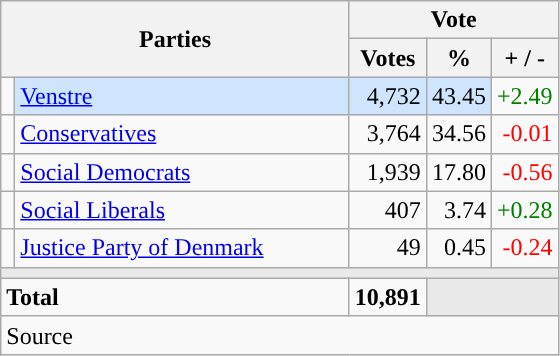<table class="wikitable" style="text-align:right;">
<tr>
<th style="text-align:centre;" rowspan="2" colspan="2" width="225">Parties</th>
<th colspan="3">Vote</th>
</tr>
<tr>
<th width="15">Votes</th>
<th width="15">%</th>
<th width="15">+ / -</th>
</tr>
<tr>
<td width="2" style="color:inherit;background:"></td>
<td bgcolor=#cfe5fe  align="left"><a href='#'>Venstre</a></td>
<td bgcolor=#cfe5fe>4,732</td>
<td bgcolor=#cfe5fe>43.45</td>
<td style=color:green;>+2.49</td>
</tr>
<tr>
<td width="2" style="color:inherit;background:"></td>
<td align="left"><a href='#'>Conservatives</a></td>
<td>3,764</td>
<td>34.56</td>
<td style=color:red;>-0.01</td>
</tr>
<tr>
<td width="2" style="color:inherit;background:"></td>
<td align="left"><a href='#'>Social Democrats</a></td>
<td>1,939</td>
<td>17.80</td>
<td style=color:red;>-0.56</td>
</tr>
<tr>
<td width="2" style="color:inherit;background:"></td>
<td align="left"><a href='#'>Social Liberals</a></td>
<td>407</td>
<td>3.74</td>
<td style=color:green;>+0.28</td>
</tr>
<tr>
<td width="2" style="color:inherit;background:"></td>
<td align="left"><a href='#'>Justice Party of Denmark</a></td>
<td>49</td>
<td>0.45</td>
<td style=color:red;>-0.24</td>
</tr>
<tr>
<td colspan="7" bgcolor="#E9E9E9"></td>
</tr>
<tr>
<td align="left" colspan="2"><strong>Total</strong></td>
<td><strong>10,891</strong></td>
<td bgcolor="#E9E9E9" colspan="2"></td>
</tr>
<tr>
<td align="left" colspan="6">Source</td>
</tr>
</table>
